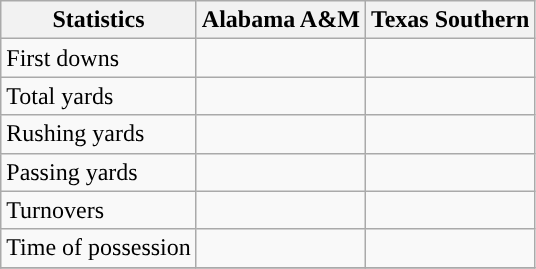<table class="wikitable">
<tr>
<th>Statistics</th>
<th>Alabama A&M</th>
<th>Texas Southern</th>
</tr>
<tr>
<td>First downs</td>
<td> </td>
<td> </td>
</tr>
<tr>
<td>Total yards</td>
<td> </td>
<td> </td>
</tr>
<tr>
<td>Rushing yards</td>
<td> </td>
<td> </td>
</tr>
<tr>
<td>Passing yards</td>
<td> </td>
<td> </td>
</tr>
<tr>
<td>Turnovers</td>
<td> </td>
<td> </td>
</tr>
<tr>
<td>Time of possession</td>
<td> </td>
<td> </td>
</tr>
<tr>
</tr>
</table>
